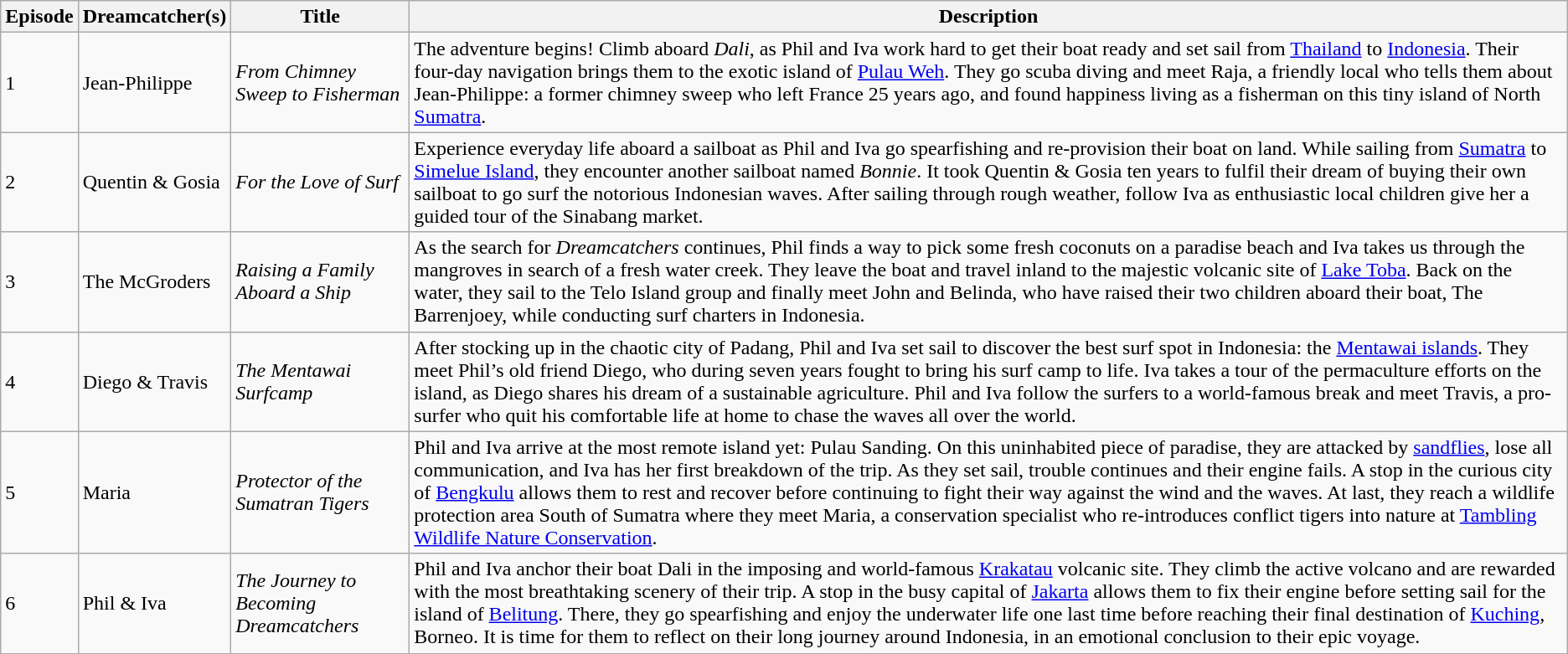<table class="wikitable mw-collapsible mw-collapsed">
<tr>
<th>Episode</th>
<th>Dreamcatcher(s)</th>
<th>Title</th>
<th>Description</th>
</tr>
<tr>
<td>1</td>
<td>Jean-Philippe</td>
<td><em>From Chimney Sweep to Fisherman</em></td>
<td>The adventure begins! Climb aboard <em>Dali</em>, as Phil and Iva work hard to get their boat ready and set sail from <a href='#'>Thailand</a> to <a href='#'>Indonesia</a>. Their four-day navigation brings them to the exotic island of <a href='#'>Pulau Weh</a>. They go scuba diving and meet Raja, a friendly local who tells them about Jean-Philippe: a former chimney sweep who left France 25 years ago, and found happiness living as a fisherman on this tiny island of North <a href='#'>Sumatra</a>.</td>
</tr>
<tr>
<td>2</td>
<td>Quentin & Gosia</td>
<td><em>For the Love of Surf</em></td>
<td>Experience everyday life aboard a sailboat as Phil and Iva go spearfishing and re-provision their boat on land. While sailing from <a href='#'>Sumatra</a> to <a href='#'>Simelue Island</a>, they encounter another sailboat named <em>Bonnie</em>. It took Quentin & Gosia ten years to fulfil their dream of buying their own sailboat to go surf the notorious Indonesian waves. After sailing through rough weather, follow Iva as enthusiastic local children give her a guided tour of the Sinabang market.</td>
</tr>
<tr>
<td>3</td>
<td>The McGroders</td>
<td><em>Raising a Family Aboard a Ship</em></td>
<td>As the search for <em>Dreamcatchers</em> continues, Phil finds a way to pick some fresh coconuts on a paradise beach and Iva takes us through the mangroves in search of a fresh water creek. They leave the boat and travel inland to the majestic volcanic site of <a href='#'>Lake Toba</a>. Back on the water, they sail to the Telo Island group and finally meet John and Belinda, who have raised their two children aboard their boat, The Barrenjoey, while conducting surf charters in Indonesia.</td>
</tr>
<tr>
<td>4</td>
<td>Diego & Travis</td>
<td><em>The Mentawai Surfcamp</em></td>
<td>After stocking up in the chaotic city of Padang, Phil and Iva set sail to discover the best surf spot in Indonesia: the <a href='#'>Mentawai islands</a>. They meet Phil’s old friend Diego, who during seven years fought to bring his surf camp to life. Iva takes a tour of the permaculture efforts on the island, as Diego shares his dream of a sustainable agriculture. Phil and Iva follow the surfers to a world-famous break and meet Travis, a pro-surfer who quit his comfortable life at home to chase the waves all over the world.</td>
</tr>
<tr>
<td>5</td>
<td>Maria</td>
<td><em>Protector of the Sumatran Tigers</em></td>
<td>Phil and Iva arrive at the most remote island yet: Pulau Sanding. On this uninhabited piece of paradise, they are attacked by <a href='#'>sandflies</a>, lose all communication, and Iva has her first breakdown of the trip. As they set sail, trouble continues and their engine fails. A stop in the curious city of <a href='#'>Bengkulu</a> allows them to rest and recover before continuing to fight their way against the wind and the waves. At last, they reach a wildlife protection area South of Sumatra where they meet Maria, a conservation specialist who re-introduces conflict tigers into nature at <a href='#'>Tambling Wildlife Nature Conservation</a>.</td>
</tr>
<tr>
<td>6</td>
<td>Phil & Iva</td>
<td><em>The Journey to Becoming Dreamcatchers</em></td>
<td>Phil and Iva anchor their boat Dali in the imposing and world-famous <a href='#'>Krakatau</a> volcanic site. They climb the active volcano and are rewarded with the most breathtaking scenery of their trip. A stop in the busy capital of <a href='#'>Jakarta</a> allows them to fix their engine before setting sail for the island of <a href='#'>Belitung</a>. There, they go spearfishing and enjoy the underwater life one last time before reaching their final destination of <a href='#'>Kuching</a>, Borneo. It is time for them to reflect on their long journey around Indonesia, in an emotional conclusion to their epic voyage.</td>
</tr>
</table>
